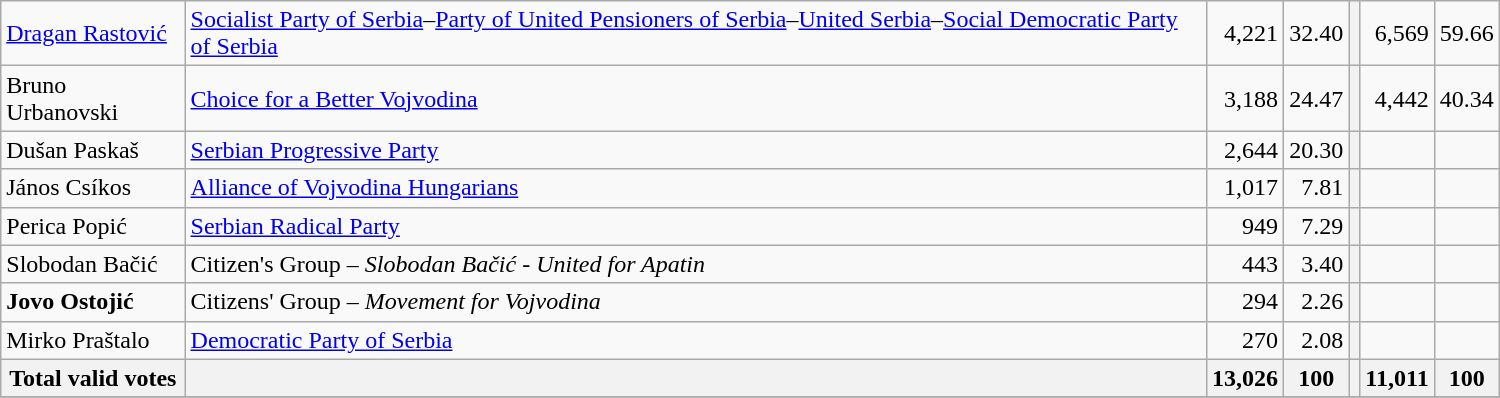<table style="width:1000px;" class="wikitable">
<tr>
<td align="left"><a href='#'>Dragan Rastović</a></td>
<td align="left"><a href='#'>Socialist Party of Serbia</a>–<a href='#'>Party of United Pensioners of Serbia</a>–<a href='#'>United Serbia</a>–<a href='#'>Social Democratic Party of Serbia</a></td>
<td align="right">4,221</td>
<td align="right">32.40</td>
<th align="left"></th>
<td align="right">6,569</td>
<td align="right">59.66</td>
</tr>
<tr>
<td align="left">Bruno Urbanovski</td>
<td align="left"><a href='#'>Choice for a Better Vojvodina</a></td>
<td align="right">3,188</td>
<td align="right">24.47</td>
<th align="left"></th>
<td align="right">4,442</td>
<td align="right">40.34</td>
</tr>
<tr>
<td align="left">Dušan Paskaš</td>
<td align="left"><a href='#'>Serbian Progressive Party</a></td>
<td align="right">2,644</td>
<td align="right">20.30</td>
<th align="left"></th>
<td align="right"></td>
<td align="right"></td>
</tr>
<tr>
<td align="left">János Csíkos</td>
<td align="left"><a href='#'>Alliance of Vojvodina Hungarians</a></td>
<td align="right">1,017</td>
<td align="right">7.81</td>
<th align="left"></th>
<td align="right"></td>
<td align="right"></td>
</tr>
<tr>
<td align="left">Perica Popić</td>
<td align="left"><a href='#'>Serbian Radical Party</a></td>
<td align="right">949</td>
<td align="right">7.29</td>
<th align="left"></th>
<td align="right"></td>
<td align="right"></td>
</tr>
<tr>
<td align="left">Slobodan Bačić</td>
<td align="left">Citizen's Group – <em>Slobodan Bačić - United for Apatin</em></td>
<td align="right">443</td>
<td align="right">3.40</td>
<th align="left"></th>
<td align="right"></td>
<td align="right"></td>
</tr>
<tr>
<td align="left"><strong>Jovo Ostojić</strong></td>
<td align="left">Citizens' Group – <em>Movement for Vojvodina</em></td>
<td align="right">294</td>
<td align="right">2.26</td>
<th align="left"></th>
<td align="right"></td>
<td align="right"></td>
</tr>
<tr>
<td align="left">Mirko Praštalo</td>
<td align="left"><a href='#'>Democratic Party of Serbia</a></td>
<td align="right">270</td>
<td align="right">2.08</td>
<th align="left"></th>
<td align="right"></td>
<td align="right"></td>
</tr>
<tr>
<th align="left">Total valid votes</th>
<th align="left"></th>
<th align="right">13,026</th>
<th align="right">100</th>
<th align="left"></th>
<th align="right">11,011</th>
<th align="right">100</th>
</tr>
<tr>
</tr>
</table>
